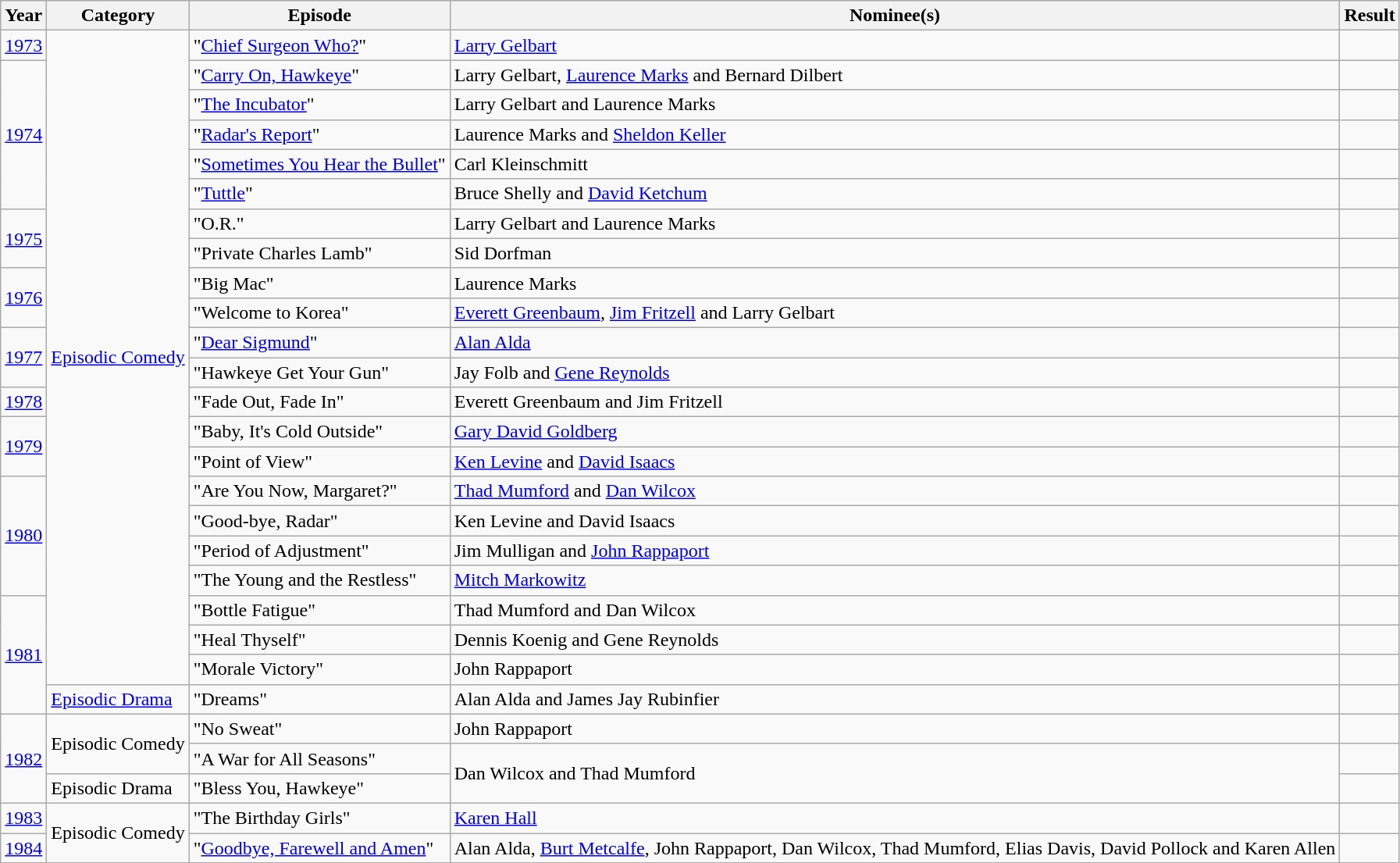<table class="wikitable">
<tr>
<th>Year</th>
<th>Category</th>
<th>Episode</th>
<th>Nominee(s)</th>
<th>Result</th>
</tr>
<tr>
<td><a href='#'>1973</a></td>
<td rowspan="22"><a href='#'>Episodic Comedy</a></td>
<td>"<a href='#'>Chief Surgeon Who?</a>"</td>
<td><a href='#'>Larry Gelbart</a></td>
<td></td>
</tr>
<tr>
<td rowspan="5"><a href='#'>1974</a></td>
<td>"<a href='#'>Carry On, Hawkeye</a>"</td>
<td>Larry Gelbart, <a href='#'>Laurence Marks</a> and Bernard Dilbert</td>
<td></td>
</tr>
<tr>
<td>"<a href='#'>The Incubator</a>"</td>
<td>Larry Gelbart and Laurence Marks</td>
<td></td>
</tr>
<tr>
<td>"<a href='#'>Radar's Report</a>"</td>
<td>Laurence Marks and <a href='#'>Sheldon Keller</a></td>
<td></td>
</tr>
<tr>
<td>"<a href='#'>Sometimes You Hear the Bullet</a>"</td>
<td>Carl Kleinschmitt</td>
<td></td>
</tr>
<tr>
<td>"<a href='#'>Tuttle</a>"</td>
<td>Bruce Shelly and <a href='#'>David Ketchum</a></td>
<td></td>
</tr>
<tr>
<td rowspan="2"><a href='#'>1975</a></td>
<td>"O.R."</td>
<td>Larry Gelbart and Laurence Marks</td>
<td></td>
</tr>
<tr>
<td>"Private Charles Lamb"</td>
<td>Sid Dorfman</td>
<td></td>
</tr>
<tr>
<td rowspan="2"><a href='#'>1976</a></td>
<td>"Big Mac"</td>
<td>Laurence Marks</td>
<td></td>
</tr>
<tr>
<td>"Welcome to Korea"</td>
<td><a href='#'>Everett Greenbaum</a>, <a href='#'>Jim Fritzell</a> and Larry Gelbart</td>
<td></td>
</tr>
<tr>
<td rowspan="2"><a href='#'>1977</a></td>
<td>"<a href='#'>Dear Sigmund</a>"</td>
<td><a href='#'>Alan Alda</a></td>
<td></td>
</tr>
<tr>
<td>"Hawkeye Get Your Gun"</td>
<td>Jay Folb and <a href='#'>Gene Reynolds</a></td>
<td></td>
</tr>
<tr>
<td><a href='#'>1978</a></td>
<td>"Fade Out, Fade In"</td>
<td>Everett Greenbaum and Jim Fritzell</td>
<td></td>
</tr>
<tr>
<td rowspan="2"><a href='#'>1979</a></td>
<td>"Baby, It's Cold Outside"</td>
<td><a href='#'>Gary David Goldberg</a></td>
<td></td>
</tr>
<tr>
<td>"Point of View"</td>
<td><a href='#'>Ken Levine</a> and <a href='#'>David Isaacs</a></td>
<td></td>
</tr>
<tr>
<td rowspan="4"><a href='#'>1980</a></td>
<td>"Are You Now, Margaret?"</td>
<td><a href='#'>Thad Mumford</a> and <a href='#'>Dan Wilcox</a></td>
<td></td>
</tr>
<tr>
<td>"Good-bye, Radar"</td>
<td>Ken Levine and David Isaacs</td>
<td></td>
</tr>
<tr>
<td>"Period of Adjustment"</td>
<td>Jim Mulligan and <a href='#'>John Rappaport</a></td>
<td></td>
</tr>
<tr>
<td>"The Young and the Restless"</td>
<td><a href='#'>Mitch Markowitz</a></td>
<td></td>
</tr>
<tr>
<td rowspan="4"><a href='#'>1981</a></td>
<td>"Bottle Fatigue"</td>
<td>Thad Mumford and Dan Wilcox</td>
<td></td>
</tr>
<tr>
<td>"Heal Thyself"</td>
<td>Dennis Koenig and Gene Reynolds</td>
<td></td>
</tr>
<tr>
<td>"Morale Victory"</td>
<td>John Rappaport</td>
<td></td>
</tr>
<tr>
<td><a href='#'>Episodic Drama</a></td>
<td>"Dreams"</td>
<td>Alan Alda and James Jay Rubinfier</td>
<td></td>
</tr>
<tr>
<td rowspan="3"><a href='#'>1982</a></td>
<td rowspan="2">Episodic Comedy</td>
<td>"No Sweat"</td>
<td>John Rappaport</td>
<td></td>
</tr>
<tr>
<td>"A War for All Seasons"</td>
<td rowspan="2">Dan Wilcox and Thad Mumford</td>
<td></td>
</tr>
<tr>
<td>Episodic Drama</td>
<td>"Bless You, Hawkeye"</td>
<td></td>
</tr>
<tr>
<td><a href='#'>1983</a></td>
<td rowspan="2">Episodic Comedy</td>
<td>"The Birthday Girls"</td>
<td><a href='#'>Karen Hall</a></td>
<td></td>
</tr>
<tr>
<td><a href='#'>1984</a></td>
<td>"<a href='#'>Goodbye, Farewell and Amen</a>"</td>
<td>Alan Alda, <a href='#'>Burt Metcalfe</a>, John Rappaport, Dan Wilcox, Thad Mumford, Elias Davis, David Pollock and Karen Allen</td>
<td></td>
</tr>
</table>
